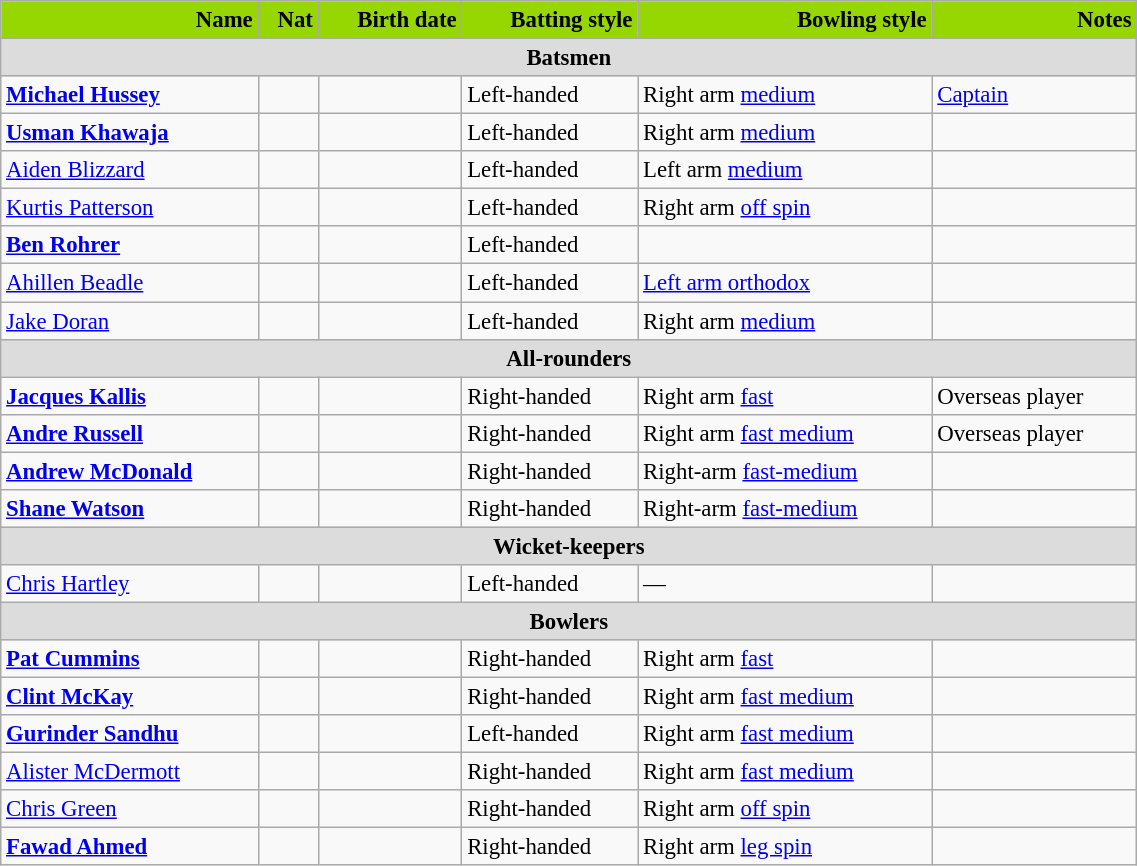<table class="wikitable"  style="font-size:95%; width:60%;">
<tr>
<th style="background:#96d701; color:black; text-align:right;">Name</th>
<th style="background:#96d701; color:black; text-align:right;">Nat</th>
<th style="background:#96d701; color:black; text-align:right;">Birth date</th>
<th style="background:#96d701; color:black; text-align:right;">Batting style</th>
<th style="background:#96d701; color:black; text-align:right;">Bowling style</th>
<th style="background:#96d701; color:black; text-align:right;">Notes</th>
</tr>
<tr>
<th colspan="7"  style="background:#dcdcdc; text-align:center;">Batsmen</th>
</tr>
<tr>
<td><strong><a href='#'>Michael Hussey</a></strong></td>
<td style="text-align:center"></td>
<td></td>
<td>Left-handed</td>
<td>Right arm <a href='#'>medium</a></td>
<td><a href='#'>Captain</a></td>
</tr>
<tr>
<td><strong><a href='#'>Usman Khawaja</a></strong></td>
<td style="text-align:center"></td>
<td></td>
<td>Left-handed</td>
<td>Right arm <a href='#'>medium</a></td>
<td></td>
</tr>
<tr>
<td><a href='#'>Aiden Blizzard</a></td>
<td style="text-align:center"></td>
<td></td>
<td>Left-handed</td>
<td>Left arm <a href='#'>medium</a></td>
<td></td>
</tr>
<tr>
<td><a href='#'>Kurtis Patterson</a></td>
<td style="text-align:center"></td>
<td></td>
<td>Left-handed</td>
<td>Right arm <a href='#'>off spin</a></td>
<td></td>
</tr>
<tr>
<td><strong><a href='#'>Ben Rohrer</a></strong></td>
<td style="text-align:center"></td>
<td></td>
<td>Left-handed</td>
<td></td>
<td></td>
</tr>
<tr>
<td><a href='#'>Ahillen Beadle</a></td>
<td style="text-align:center"></td>
<td></td>
<td>Left-handed</td>
<td><a href='#'>Left arm orthodox</a></td>
<td></td>
</tr>
<tr>
<td><a href='#'>Jake Doran</a></td>
<td style="text-align:center"></td>
<td></td>
<td>Left-handed</td>
<td>Right arm <a href='#'>medium</a></td>
<td></td>
</tr>
<tr>
<th colspan="7"  style="background:#dcdcdc; text-align:center;">All-rounders</th>
</tr>
<tr>
<td><strong><a href='#'>Jacques Kallis</a></strong></td>
<td style="text-align:center"></td>
<td></td>
<td>Right-handed</td>
<td>Right arm <a href='#'>fast</a></td>
<td>Overseas player</td>
</tr>
<tr>
<td><strong><a href='#'>Andre Russell</a></strong></td>
<td style="text-align:center"></td>
<td></td>
<td>Right-handed</td>
<td>Right arm <a href='#'>fast medium</a></td>
<td>Overseas player</td>
</tr>
<tr>
<td><strong><a href='#'>Andrew McDonald</a></strong></td>
<td style="text-align:center"></td>
<td></td>
<td>Right-handed</td>
<td>Right-arm <a href='#'>fast-medium</a></td>
<td></td>
</tr>
<tr>
<td><strong><a href='#'>Shane Watson</a></strong></td>
<td style="text-align:center"></td>
<td></td>
<td>Right-handed</td>
<td>Right-arm <a href='#'>fast-medium</a></td>
<td></td>
</tr>
<tr>
<th colspan="7"  style="background:#dcdcdc; text-align:center;">Wicket-keepers</th>
</tr>
<tr>
<td><a href='#'>Chris Hartley</a></td>
<td style="text-align:center"></td>
<td></td>
<td>Left-handed</td>
<td>—</td>
<td></td>
</tr>
<tr>
<th colspan="7"  style="background:#dcdcdc; text-align:center;">Bowlers</th>
</tr>
<tr>
<td><strong><a href='#'>Pat Cummins</a></strong></td>
<td style="text-align:center"></td>
<td></td>
<td>Right-handed</td>
<td>Right arm <a href='#'>fast</a></td>
<td></td>
</tr>
<tr>
<td><strong><a href='#'>Clint McKay</a></strong></td>
<td style="text-align:center"></td>
<td></td>
<td>Right-handed</td>
<td>Right arm <a href='#'>fast medium</a></td>
<td></td>
</tr>
<tr>
<td><strong><a href='#'>Gurinder Sandhu</a></strong></td>
<td style="text-align:center"></td>
<td></td>
<td>Left-handed</td>
<td>Right arm <a href='#'>fast medium</a></td>
<td></td>
</tr>
<tr>
<td><a href='#'>Alister McDermott</a></td>
<td style="text-align:center"></td>
<td></td>
<td>Right-handed</td>
<td>Right arm <a href='#'>fast medium</a></td>
<td></td>
</tr>
<tr>
<td><a href='#'>Chris Green</a></td>
<td style="text-align:center"></td>
<td></td>
<td>Right-handed</td>
<td>Right arm <a href='#'>off spin</a></td>
<td></td>
</tr>
<tr>
<td><strong><a href='#'>Fawad Ahmed</a></strong></td>
<td style="text-align:center"></td>
<td></td>
<td>Right-handed</td>
<td>Right arm <a href='#'>leg spin</a></td>
<td></td>
</tr>
</table>
